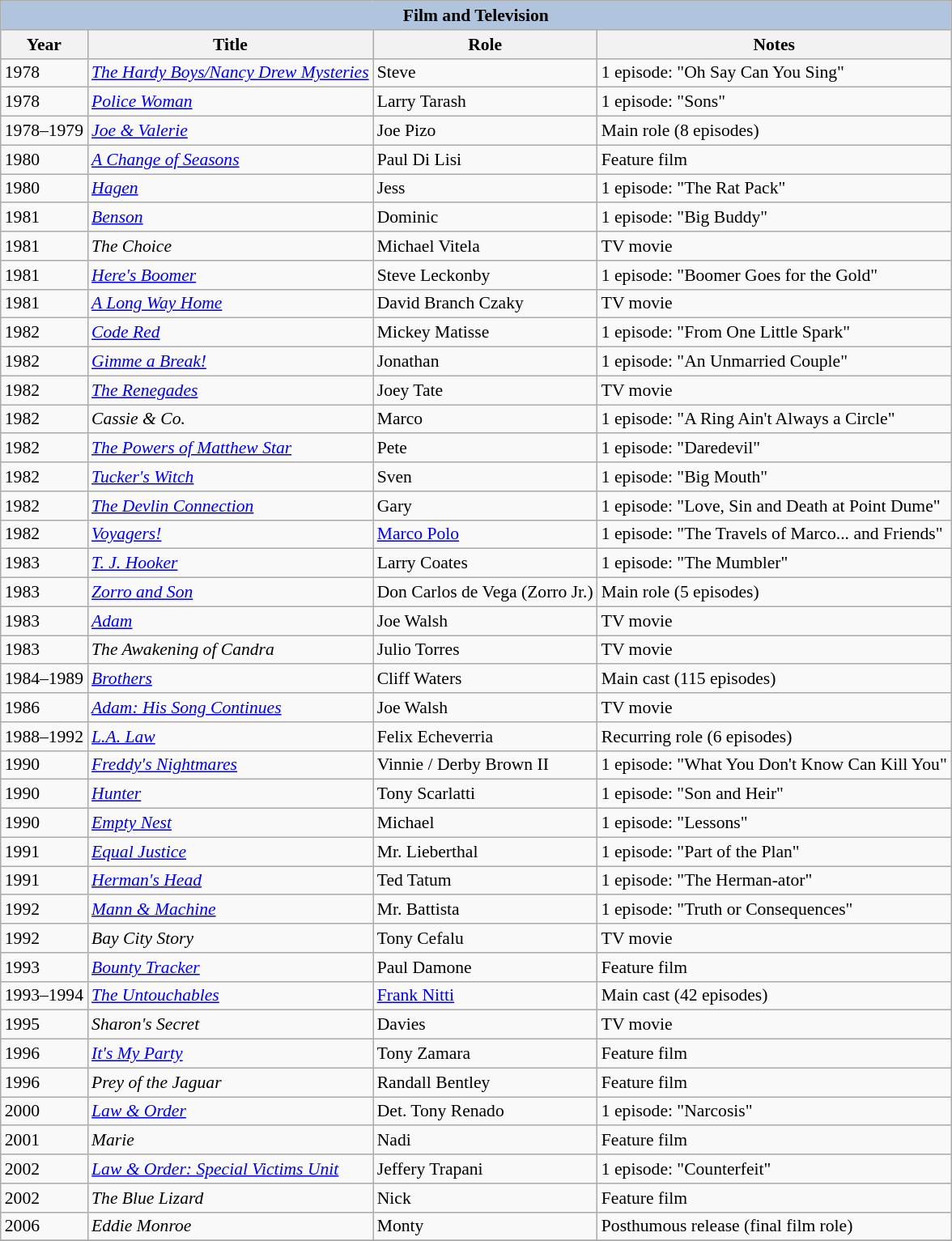<table class="wikitable" style="font-size: 90%;">
<tr>
<th colspan="4" style="background: LightSteelBlue;">Film and Television</th>
</tr>
<tr>
<th>Year</th>
<th>Title</th>
<th>Role</th>
<th>Notes</th>
</tr>
<tr>
<td>1978</td>
<td><em><a href='#'>The Hardy Boys/Nancy Drew Mysteries</a></em></td>
<td>Steve</td>
<td>1 episode: "Oh Say Can You Sing"</td>
</tr>
<tr>
<td>1978</td>
<td><em><a href='#'>Police Woman</a></em></td>
<td>Larry Tarash</td>
<td>1 episode: "Sons"</td>
</tr>
<tr>
<td>1978–1979</td>
<td><em><a href='#'>Joe & Valerie</a></em></td>
<td>Joe Pizo</td>
<td>Main role (8 episodes)</td>
</tr>
<tr>
<td>1980</td>
<td><em><a href='#'>A Change of Seasons</a></em></td>
<td>Paul Di Lisi</td>
<td>Feature film</td>
</tr>
<tr>
<td>1980</td>
<td><em><a href='#'>Hagen</a></em></td>
<td>Jess</td>
<td>1 episode: "The Rat Pack"</td>
</tr>
<tr>
<td>1981</td>
<td><em><a href='#'>Benson</a></em></td>
<td>Dominic</td>
<td>1 episode: "Big Buddy"</td>
</tr>
<tr>
<td>1981</td>
<td><em>The Choice</em></td>
<td>Michael Vitela</td>
<td>TV movie</td>
</tr>
<tr>
<td>1981</td>
<td><em><a href='#'>Here's Boomer</a></em></td>
<td>Steve Leckonby</td>
<td>1 episode: "Boomer Goes for the Gold"</td>
</tr>
<tr>
<td>1981</td>
<td><em><a href='#'>A Long Way Home</a></em></td>
<td>David Branch Czaky</td>
<td>TV movie</td>
</tr>
<tr>
<td>1982</td>
<td><em><a href='#'>Code Red</a></em></td>
<td>Mickey Matisse</td>
<td>1 episode: "From One Little Spark"</td>
</tr>
<tr>
<td>1982</td>
<td><em><a href='#'>Gimme a Break!</a></em></td>
<td>Jonathan</td>
<td>1 episode: "An Unmarried Couple"</td>
</tr>
<tr>
<td>1982</td>
<td><em><a href='#'>The Renegades</a></em></td>
<td>Joey Tate</td>
<td>TV movie</td>
</tr>
<tr>
<td>1982</td>
<td><em>Cassie & Co.</em></td>
<td>Marco</td>
<td>1 episode: "A Ring Ain't Always a Circle"</td>
</tr>
<tr>
<td>1982</td>
<td><em><a href='#'>The Powers of Matthew Star</a></em></td>
<td>Pete</td>
<td>1 episode: "Daredevil"</td>
</tr>
<tr>
<td>1982</td>
<td><em><a href='#'>Tucker's Witch</a></em></td>
<td>Sven</td>
<td>1 episode: "Big Mouth"</td>
</tr>
<tr>
<td>1982</td>
<td><em><a href='#'>The Devlin Connection</a></em></td>
<td>Gary</td>
<td>1 episode: "Love, Sin and Death at Point Dume"</td>
</tr>
<tr>
<td>1982</td>
<td><em><a href='#'>Voyagers!</a></em></td>
<td><a href='#'>Marco Polo</a></td>
<td>1 episode: "The Travels of Marco... and Friends"</td>
</tr>
<tr>
<td>1983</td>
<td><em><a href='#'>T. J. Hooker</a></em></td>
<td>Larry Coates</td>
<td>1 episode: "The Mumbler"</td>
</tr>
<tr>
<td>1983</td>
<td><em><a href='#'>Zorro and Son</a></em></td>
<td>Don Carlos de Vega (Zorro Jr.)</td>
<td>Main role (5 episodes)</td>
</tr>
<tr>
<td>1983</td>
<td><em><a href='#'>Adam</a></em></td>
<td>Joe Walsh</td>
<td>TV movie</td>
</tr>
<tr>
<td>1983</td>
<td><em>The Awakening of Candra</em></td>
<td>Julio Torres</td>
<td>TV movie</td>
</tr>
<tr>
<td>1984–1989</td>
<td><em><a href='#'>Brothers</a></em></td>
<td>Cliff Waters</td>
<td>Main cast (115 episodes)</td>
</tr>
<tr>
<td>1986</td>
<td><em><a href='#'>Adam: His Song Continues</a></em></td>
<td>Joe Walsh</td>
<td>TV movie</td>
</tr>
<tr>
<td>1988–1992</td>
<td><em><a href='#'>L.A. Law</a></em></td>
<td>Felix Echeverria</td>
<td>Recurring role (6 episodes)</td>
</tr>
<tr>
<td>1990</td>
<td><em><a href='#'>Freddy's Nightmares</a></em></td>
<td>Vinnie / Derby Brown II</td>
<td>1 episode: "What You Don't Know Can Kill You"</td>
</tr>
<tr>
<td>1990</td>
<td><em><a href='#'>Hunter</a></em></td>
<td>Tony Scarlatti</td>
<td>1 episode: "Son and Heir"</td>
</tr>
<tr>
<td>1990</td>
<td><em><a href='#'>Empty Nest</a></em></td>
<td>Michael</td>
<td>1 episode: "Lessons"</td>
</tr>
<tr>
<td>1991</td>
<td><em><a href='#'>Equal Justice</a></em></td>
<td>Mr. Lieberthal</td>
<td>1 episode: "Part of the Plan"</td>
</tr>
<tr>
<td>1991</td>
<td><em><a href='#'>Herman's Head</a></em></td>
<td>Ted Tatum</td>
<td>1 episode: "The Herman-ator"</td>
</tr>
<tr>
<td>1992</td>
<td><em><a href='#'>Mann & Machine</a></em></td>
<td>Mr. Battista</td>
<td>1 episode: "Truth or Consequences"</td>
</tr>
<tr>
<td>1992</td>
<td><em>Bay City Story</em></td>
<td>Tony Cefalu</td>
<td>TV movie</td>
</tr>
<tr>
<td>1993</td>
<td><em><a href='#'>Bounty Tracker</a></em></td>
<td>Paul Damone</td>
<td>Feature film</td>
</tr>
<tr>
<td>1993–1994</td>
<td><em><a href='#'>The Untouchables</a></em></td>
<td><a href='#'>Frank Nitti</a></td>
<td>Main cast (42 episodes)</td>
</tr>
<tr>
<td>1995</td>
<td><em>Sharon's Secret</em></td>
<td>Davies</td>
<td>TV movie</td>
</tr>
<tr>
<td>1996</td>
<td><em><a href='#'>It's My Party</a></em></td>
<td>Tony Zamara</td>
<td>Feature film</td>
</tr>
<tr>
<td>1996</td>
<td><em>Prey of the Jaguar</em></td>
<td>Randall Bentley</td>
<td>Feature film</td>
</tr>
<tr>
<td>2000</td>
<td><em><a href='#'>Law & Order</a></em></td>
<td>Det. Tony Renado</td>
<td>1 episode: "Narcosis"</td>
</tr>
<tr>
<td>2001</td>
<td><em>Marie</em></td>
<td>Nadi</td>
<td>Feature film</td>
</tr>
<tr>
<td>2002</td>
<td><em><a href='#'>Law & Order: Special Victims Unit</a></em></td>
<td>Jeffery Trapani</td>
<td>1 episode: "Counterfeit"</td>
</tr>
<tr>
<td>2002</td>
<td><em>The Blue Lizard</em></td>
<td>Nick</td>
<td>Feature film</td>
</tr>
<tr>
<td>2006</td>
<td><em>Eddie Monroe</em></td>
<td>Monty</td>
<td>Posthumous release (final film role)</td>
</tr>
<tr>
</tr>
</table>
